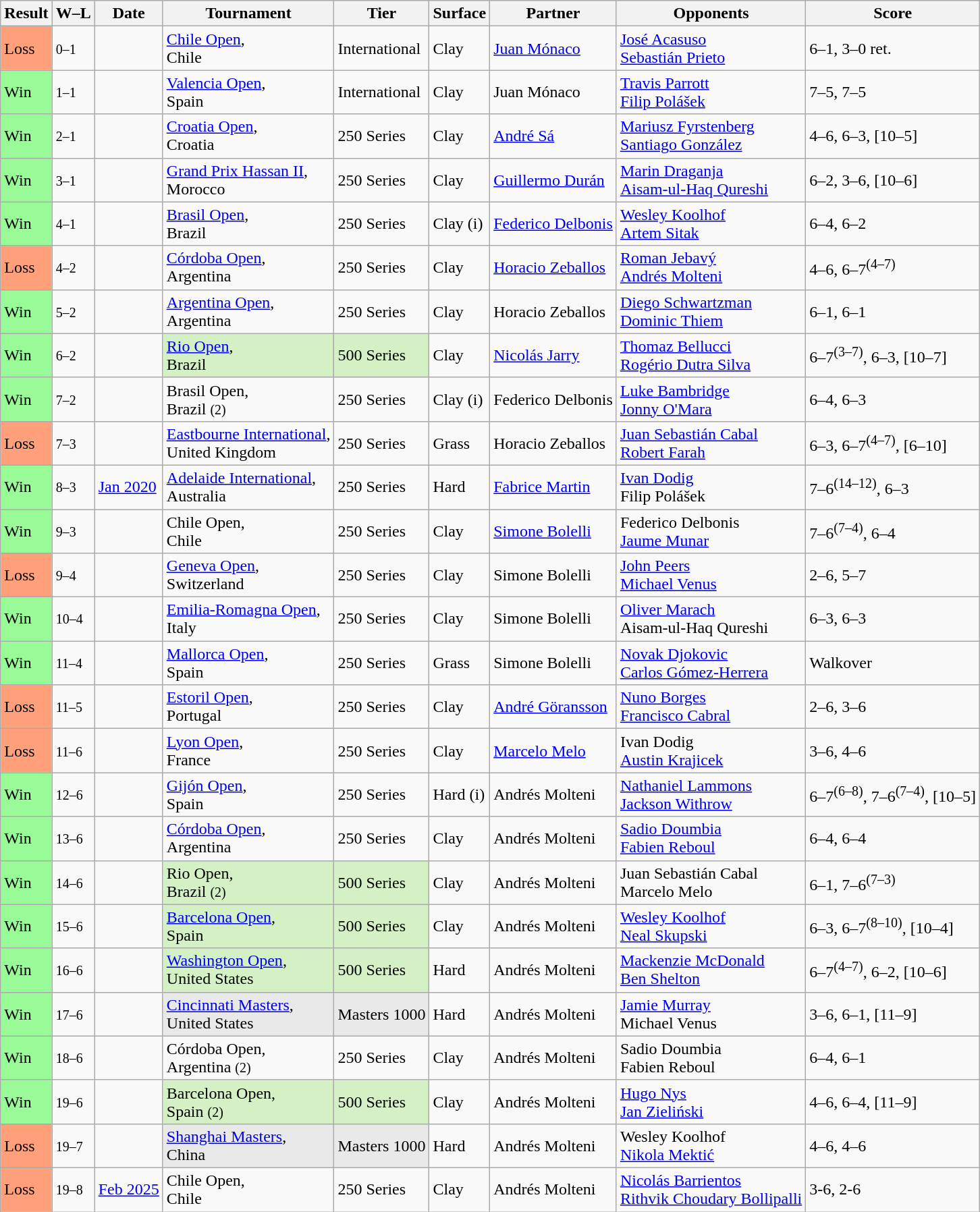<table class="sortable wikitable">
<tr>
<th>Result</th>
<th class="unsortable">W–L</th>
<th>Date</th>
<th>Tournament</th>
<th>Tier</th>
<th>Surface</th>
<th>Partner</th>
<th>Opponents</th>
<th class="unsortable">Score</th>
</tr>
<tr>
<td bgcolor=FFA07A>Loss</td>
<td><small>0–1</small></td>
<td><a href='#'></a></td>
<td><a href='#'>Chile Open</a>, <br>Chile</td>
<td>International</td>
<td>Clay</td>
<td> <a href='#'>Juan Mónaco</a></td>
<td> <a href='#'>José Acasuso</a><br> <a href='#'>Sebastián Prieto</a></td>
<td>6–1, 3–0 ret.</td>
</tr>
<tr>
<td bgcolor=98FB98>Win</td>
<td><small>1–1</small></td>
<td><a href='#'></a></td>
<td><a href='#'>Valencia Open</a>,<br> Spain</td>
<td>International</td>
<td>Clay</td>
<td> Juan Mónaco</td>
<td> <a href='#'>Travis Parrott</a><br> <a href='#'>Filip Polášek</a></td>
<td>7–5, 7–5</td>
</tr>
<tr>
<td bgcolor=98FB98>Win</td>
<td><small>2–1</small></td>
<td><a href='#'></a></td>
<td><a href='#'>Croatia Open</a>, <br>Croatia</td>
<td>250 Series</td>
<td>Clay</td>
<td> <a href='#'>André Sá</a></td>
<td> <a href='#'>Mariusz Fyrstenberg</a><br> <a href='#'>Santiago González</a></td>
<td>4–6, 6–3, [10–5]</td>
</tr>
<tr>
<td bgcolor=98FB98>Win</td>
<td><small>3–1</small></td>
<td><a href='#'></a></td>
<td><a href='#'>Grand Prix Hassan II</a>, <br>Morocco</td>
<td>250 Series</td>
<td>Clay</td>
<td> <a href='#'>Guillermo Durán</a></td>
<td> <a href='#'>Marin Draganja</a><br> <a href='#'>Aisam-ul-Haq Qureshi</a></td>
<td>6–2, 3–6, [10–6]</td>
</tr>
<tr>
<td bgcolor=98FB98>Win</td>
<td><small>4–1</small></td>
<td><a href='#'></a></td>
<td><a href='#'>Brasil Open</a>, <br>Brazil</td>
<td>250 Series</td>
<td>Clay (i)</td>
<td> <a href='#'>Federico Delbonis</a></td>
<td> <a href='#'>Wesley Koolhof</a><br> <a href='#'>Artem Sitak</a></td>
<td>6–4, 6–2</td>
</tr>
<tr>
<td bgcolor=FFA07A>Loss</td>
<td><small>4–2</small></td>
<td><a href='#'></a></td>
<td><a href='#'>Córdoba Open</a>,<br> Argentina</td>
<td>250 Series</td>
<td>Clay</td>
<td> <a href='#'>Horacio Zeballos</a></td>
<td> <a href='#'>Roman Jebavý</a><br> <a href='#'>Andrés Molteni</a></td>
<td>4–6, 6–7<sup>(4–7)</sup></td>
</tr>
<tr>
<td bgcolor=98FB98>Win</td>
<td><small>5–2</small></td>
<td><a href='#'></a></td>
<td><a href='#'>Argentina Open</a>,<br> Argentina</td>
<td>250 Series</td>
<td>Clay</td>
<td> Horacio Zeballos</td>
<td> <a href='#'>Diego Schwartzman</a><br> <a href='#'>Dominic Thiem</a></td>
<td>6–1, 6–1</td>
</tr>
<tr>
<td bgcolor=98FB98>Win</td>
<td><small>6–2</small></td>
<td><a href='#'></a></td>
<td style="background:#D4F1C5;"><a href='#'>Rio Open</a>,<br> Brazil</td>
<td style="background:#D4F1C5;">500 Series</td>
<td>Clay</td>
<td> <a href='#'>Nicolás Jarry</a></td>
<td> <a href='#'>Thomaz Bellucci</a><br> <a href='#'>Rogério Dutra Silva</a></td>
<td>6–7<sup>(3–7)</sup>, 6–3, [10–7]</td>
</tr>
<tr>
<td bgcolor=98FB98>Win</td>
<td><small>7–2</small></td>
<td><a href='#'></a></td>
<td>Brasil Open, <br>Brazil <small>(2)</small></td>
<td>250 Series</td>
<td>Clay (i)</td>
<td> Federico Delbonis</td>
<td> <a href='#'>Luke Bambridge</a><br> <a href='#'>Jonny O'Mara</a></td>
<td>6–4, 6–3</td>
</tr>
<tr>
<td bgcolor=FFA07A>Loss</td>
<td><small>7–3</small></td>
<td><a href='#'></a></td>
<td><a href='#'>Eastbourne International</a>,<br>United Kingdom</td>
<td>250 Series</td>
<td>Grass</td>
<td> Horacio Zeballos</td>
<td> <a href='#'>Juan Sebastián Cabal</a><br> <a href='#'>Robert Farah</a></td>
<td>6–3, 6–7<sup>(4–7)</sup>, [6–10]</td>
</tr>
<tr>
<td bgcolor=98FB98>Win</td>
<td><small>8–3</small></td>
<td><a href='#'>Jan 2020</a></td>
<td><a href='#'>Adelaide International</a>,<br>Australia</td>
<td>250 Series</td>
<td>Hard</td>
<td> <a href='#'>Fabrice Martin</a></td>
<td> <a href='#'>Ivan Dodig</a><br> Filip Polášek</td>
<td>7–6<sup>(14–12)</sup>, 6–3</td>
</tr>
<tr>
<td bgcolor=98FB98>Win</td>
<td><small>9–3</small></td>
<td><a href='#'></a></td>
<td>Chile Open,<br>Chile</td>
<td>250 Series</td>
<td>Clay</td>
<td> <a href='#'>Simone Bolelli</a></td>
<td> Federico Delbonis<br> <a href='#'>Jaume Munar</a></td>
<td>7–6<sup>(7–4)</sup>, 6–4</td>
</tr>
<tr>
<td bgcolor=FFA07A>Loss</td>
<td><small>9–4</small></td>
<td><a href='#'></a></td>
<td><a href='#'>Geneva Open</a>,<br>Switzerland</td>
<td>250 Series</td>
<td>Clay</td>
<td> Simone Bolelli</td>
<td> <a href='#'>John Peers</a><br> <a href='#'>Michael Venus</a></td>
<td>2–6, 5–7</td>
</tr>
<tr>
<td bgcolor=98FB98>Win</td>
<td><small>10–4</small></td>
<td><a href='#'></a></td>
<td><a href='#'>Emilia-Romagna Open</a>,<br>Italy</td>
<td>250 Series</td>
<td>Clay</td>
<td> Simone Bolelli</td>
<td> <a href='#'>Oliver Marach</a><br> Aisam-ul-Haq Qureshi</td>
<td>6–3, 6–3</td>
</tr>
<tr>
<td bgcolor=98FB98>Win</td>
<td><small>11–4</small></td>
<td><a href='#'></a></td>
<td><a href='#'>Mallorca Open</a>,<br>Spain</td>
<td>250 Series</td>
<td>Grass</td>
<td> Simone Bolelli</td>
<td> <a href='#'>Novak Djokovic</a><br> <a href='#'>Carlos Gómez-Herrera</a></td>
<td>Walkover</td>
</tr>
<tr>
<td bgcolor=FFA07A>Loss</td>
<td><small>11–5</small></td>
<td><a href='#'></a></td>
<td><a href='#'>Estoril Open</a>,<br>Portugal</td>
<td>250 Series</td>
<td>Clay</td>
<td> <a href='#'>André Göransson</a></td>
<td> <a href='#'>Nuno Borges</a><br> <a href='#'>Francisco Cabral</a></td>
<td>2–6, 3–6</td>
</tr>
<tr>
<td bgcolor=FFA07A>Loss</td>
<td><small>11–6</small></td>
<td><a href='#'></a></td>
<td><a href='#'>Lyon Open</a>,<br>France</td>
<td>250 Series</td>
<td>Clay</td>
<td> <a href='#'>Marcelo Melo</a></td>
<td> Ivan Dodig<br> <a href='#'>Austin Krajicek</a></td>
<td>3–6, 4–6</td>
</tr>
<tr>
<td bgcolor=98FB98>Win</td>
<td><small>12–6</small></td>
<td><a href='#'></a></td>
<td><a href='#'>Gijón Open</a>,<br>Spain</td>
<td>250 Series</td>
<td>Hard (i)</td>
<td> Andrés Molteni</td>
<td> <a href='#'>Nathaniel Lammons</a><br> <a href='#'>Jackson Withrow</a></td>
<td>6–7<sup>(6–8)</sup>, 7–6<sup>(7–4)</sup>, [10–5]</td>
</tr>
<tr>
<td bgcolor=98FB98>Win</td>
<td><small>13–6</small></td>
<td><a href='#'></a></td>
<td><a href='#'>Córdoba Open</a>,<br>Argentina</td>
<td>250 Series</td>
<td>Clay</td>
<td> Andrés Molteni</td>
<td> <a href='#'>Sadio Doumbia</a> <br>  <a href='#'>Fabien Reboul</a></td>
<td>6–4, 6–4</td>
</tr>
<tr>
<td bgcolor= 98FB98>Win</td>
<td><small>14–6</small></td>
<td><a href='#'></a></td>
<td style="background:#D4F1C5;">Rio Open,<br> Brazil <small>(2)</small></td>
<td style="background:#D4F1C5;">500 Series</td>
<td>Clay</td>
<td> Andrés Molteni</td>
<td> Juan Sebastián Cabal <br>  Marcelo Melo</td>
<td>6–1, 7–6<sup>(7–3)</sup></td>
</tr>
<tr>
<td bgcolor=98FB98>Win</td>
<td><small>15–6</small></td>
<td><a href='#'></a></td>
<td style="background:#D4F1C5;"><a href='#'>Barcelona Open</a>,<br>Spain</td>
<td style="background:#D4F1C5;">500 Series</td>
<td>Clay</td>
<td> Andrés Molteni</td>
<td> <a href='#'>Wesley Koolhof</a><br> <a href='#'>Neal Skupski</a></td>
<td>6–3, 6–7<sup>(8–10)</sup>, [10–4]</td>
</tr>
<tr>
<td bgcolor=98fb98>Win</td>
<td><small>16–6</small></td>
<td><a href='#'></a></td>
<td style="background:#d4f1c5;"><a href='#'>Washington Open</a>,<br>United States</td>
<td style="background:#d4f1c5;">500 Series</td>
<td>Hard</td>
<td> Andrés Molteni</td>
<td> <a href='#'>Mackenzie McDonald</a><br> <a href='#'>Ben Shelton</a></td>
<td>6–7<sup>(4–7)</sup>, 6–2, [10–6]</td>
</tr>
<tr>
<td bgcolor=98fb98>Win</td>
<td><small>17–6</small></td>
<td><a href='#'></a></td>
<td bgcolor=e9e9e9><a href='#'>Cincinnati Masters</a>,<br>United States</td>
<td bgcolor=e9e9e9>Masters 1000</td>
<td>Hard</td>
<td> Andrés Molteni</td>
<td> <a href='#'>Jamie Murray</a> <br> Michael Venus</td>
<td>3–6, 6–1, [11–9]</td>
</tr>
<tr>
<td bgcolor=98fb98>Win</td>
<td><small>18–6</small></td>
<td><a href='#'></a></td>
<td>Córdoba Open,<br>Argentina <small>(2)</small></td>
<td>250 Series</td>
<td>Clay</td>
<td> Andrés Molteni</td>
<td> Sadio Doumbia <br>  Fabien Reboul</td>
<td>6–4, 6–1</td>
</tr>
<tr>
<td bgcolor=98fb98>Win</td>
<td><small>19–6</small></td>
<td><a href='#'></a></td>
<td style="background:#D4F1C5;">Barcelona Open,<br>Spain <small>(2)</small></td>
<td style="background:#D4F1C5;">500 Series</td>
<td>Clay</td>
<td> Andrés Molteni</td>
<td> <a href='#'>Hugo Nys</a><br> <a href='#'>Jan Zieliński</a></td>
<td>4–6, 6–4, [11–9]</td>
</tr>
<tr>
<td bgcolor=FFA07A>Loss</td>
<td><small>19–7</small></td>
<td><a href='#'></a></td>
<td style="background:#E9E9E9;"><a href='#'>Shanghai Masters</a>,<br> China</td>
<td style="background:#E9E9E9;">Masters 1000</td>
<td>Hard</td>
<td> Andrés Molteni</td>
<td> Wesley Koolhof<br> <a href='#'>Nikola Mektić</a></td>
<td>4–6, 4–6</td>
</tr>
<tr>
<td bgcolor=FFA07A>Loss</td>
<td><small>19–8</small></td>
<td><a href='#'>Feb 2025</a></td>
<td>Chile Open,<br> Chile</td>
<td>250 Series</td>
<td>Clay</td>
<td> Andrés Molteni</td>
<td> <a href='#'>Nicolás Barrientos</a><br> <a href='#'>Rithvik Choudary Bollipalli</a></td>
<td>3-6, 2-6</td>
</tr>
</table>
